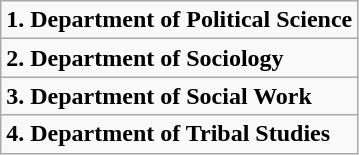<table class="wikitable">
<tr>
<td><strong>1. Department of Political Science</strong></td>
</tr>
<tr>
<td><strong>2. Department of Sociology</strong></td>
</tr>
<tr>
<td><strong>3. Department of Social Work</strong></td>
</tr>
<tr>
<td><strong>4. Department of Tribal Studies</strong></td>
</tr>
</table>
